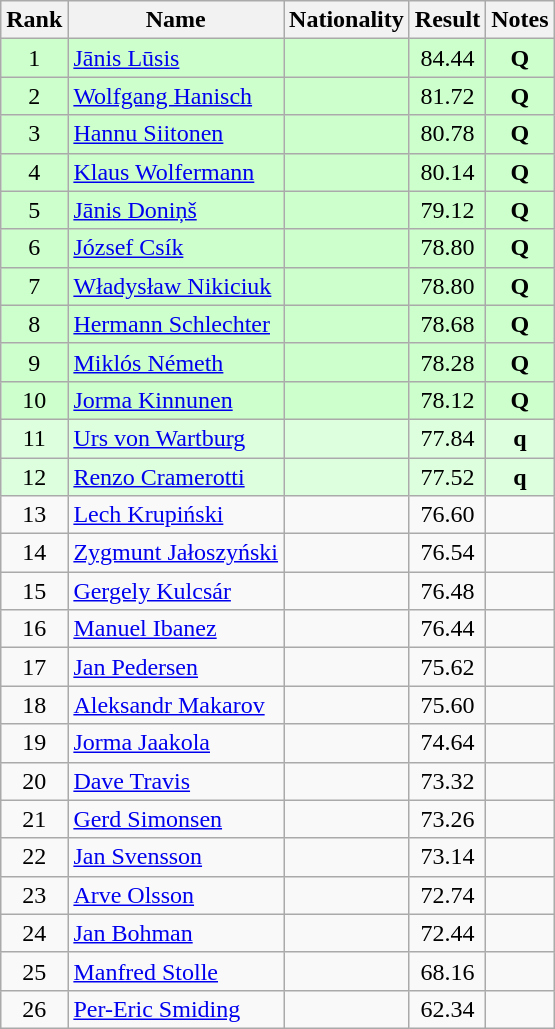<table class="wikitable sortable" style="text-align:center">
<tr>
<th>Rank</th>
<th>Name</th>
<th>Nationality</th>
<th>Result</th>
<th>Notes</th>
</tr>
<tr bgcolor=ccffcc>
<td>1</td>
<td align=left><a href='#'>Jānis Lūsis</a></td>
<td align=left></td>
<td>84.44</td>
<td><strong>Q</strong></td>
</tr>
<tr bgcolor=ccffcc>
<td>2</td>
<td align=left><a href='#'>Wolfgang Hanisch</a></td>
<td align=left></td>
<td>81.72</td>
<td><strong>Q</strong></td>
</tr>
<tr bgcolor=ccffcc>
<td>3</td>
<td align=left><a href='#'>Hannu Siitonen</a></td>
<td align=left></td>
<td>80.78</td>
<td><strong>Q</strong></td>
</tr>
<tr bgcolor=ccffcc>
<td>4</td>
<td align=left><a href='#'>Klaus Wolfermann</a></td>
<td align=left></td>
<td>80.14</td>
<td><strong>Q</strong></td>
</tr>
<tr bgcolor=ccffcc>
<td>5</td>
<td align=left><a href='#'>Jānis Doniņš</a></td>
<td align=left></td>
<td>79.12</td>
<td><strong>Q</strong></td>
</tr>
<tr bgcolor=ccffcc>
<td>6</td>
<td align=left><a href='#'>József Csík</a></td>
<td align=left></td>
<td>78.80</td>
<td><strong>Q</strong></td>
</tr>
<tr bgcolor=ccffcc>
<td>7</td>
<td align=left><a href='#'>Władysław Nikiciuk</a></td>
<td align=left></td>
<td>78.80</td>
<td><strong>Q</strong></td>
</tr>
<tr bgcolor=ccffcc>
<td>8</td>
<td align=left><a href='#'>Hermann Schlechter</a></td>
<td align=left></td>
<td>78.68</td>
<td><strong>Q</strong></td>
</tr>
<tr bgcolor=ccffcc>
<td>9</td>
<td align=left><a href='#'>Miklós Németh</a></td>
<td align=left></td>
<td>78.28</td>
<td><strong>Q</strong></td>
</tr>
<tr bgcolor=ccffcc>
<td>10</td>
<td align=left><a href='#'>Jorma Kinnunen</a></td>
<td align=left></td>
<td>78.12</td>
<td><strong>Q</strong></td>
</tr>
<tr bgcolor=ddffdd>
<td>11</td>
<td align=left><a href='#'>Urs von Wartburg</a></td>
<td align=left></td>
<td>77.84</td>
<td><strong>q</strong></td>
</tr>
<tr bgcolor=ddffdd>
<td>12</td>
<td align=left><a href='#'>Renzo Cramerotti</a></td>
<td align=left></td>
<td>77.52</td>
<td><strong>q</strong></td>
</tr>
<tr>
<td>13</td>
<td align=left><a href='#'>Lech Krupiński</a></td>
<td align=left></td>
<td>76.60</td>
<td></td>
</tr>
<tr>
<td>14</td>
<td align=left><a href='#'>Zygmunt Jałoszyński</a></td>
<td align=left></td>
<td>76.54</td>
<td></td>
</tr>
<tr>
<td>15</td>
<td align=left><a href='#'>Gergely Kulcsár</a></td>
<td align=left></td>
<td>76.48</td>
<td></td>
</tr>
<tr>
<td>16</td>
<td align=left><a href='#'>Manuel Ibanez</a></td>
<td align=left></td>
<td>76.44</td>
<td></td>
</tr>
<tr>
<td>17</td>
<td align=left><a href='#'>Jan Pedersen</a></td>
<td align=left></td>
<td>75.62</td>
<td></td>
</tr>
<tr>
<td>18</td>
<td align=left><a href='#'>Aleksandr Makarov</a></td>
<td align=left></td>
<td>75.60</td>
<td></td>
</tr>
<tr>
<td>19</td>
<td align=left><a href='#'>Jorma Jaakola</a></td>
<td align=left></td>
<td>74.64</td>
<td></td>
</tr>
<tr>
<td>20</td>
<td align=left><a href='#'>Dave Travis</a></td>
<td align=left></td>
<td>73.32</td>
<td></td>
</tr>
<tr>
<td>21</td>
<td align=left><a href='#'>Gerd Simonsen</a></td>
<td align=left></td>
<td>73.26</td>
<td></td>
</tr>
<tr>
<td>22</td>
<td align=left><a href='#'>Jan Svensson</a></td>
<td align=left></td>
<td>73.14</td>
<td></td>
</tr>
<tr>
<td>23</td>
<td align=left><a href='#'>Arve Olsson</a></td>
<td align=left></td>
<td>72.74</td>
<td></td>
</tr>
<tr>
<td>24</td>
<td align=left><a href='#'>Jan Bohman</a></td>
<td align=left></td>
<td>72.44</td>
<td></td>
</tr>
<tr>
<td>25</td>
<td align=left><a href='#'>Manfred Stolle</a></td>
<td align=left></td>
<td>68.16</td>
<td></td>
</tr>
<tr>
<td>26</td>
<td align=left><a href='#'>Per-Eric Smiding</a></td>
<td align=left></td>
<td>62.34</td>
<td></td>
</tr>
</table>
